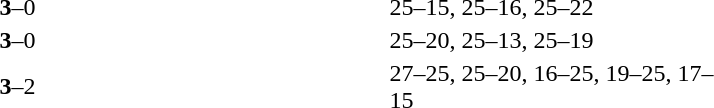<table>
<tr>
<th width=200></th>
<th width=80></th>
<th width=200></th>
<th width=220></th>
</tr>
<tr>
<td align=right></td>
<td align=center><strong>3</strong>–0</td>
<td></td>
<td>25–15, 25–16, 25–22</td>
</tr>
<tr>
<td align=right></td>
<td align=center><strong>3</strong>–0</td>
<td></td>
<td>25–20, 25–13, 25–19</td>
</tr>
<tr>
<td align=right></td>
<td align=center><strong>3</strong>–2</td>
<td></td>
<td>27–25, 25–20, 16–25, 19–25, 17–15</td>
</tr>
</table>
